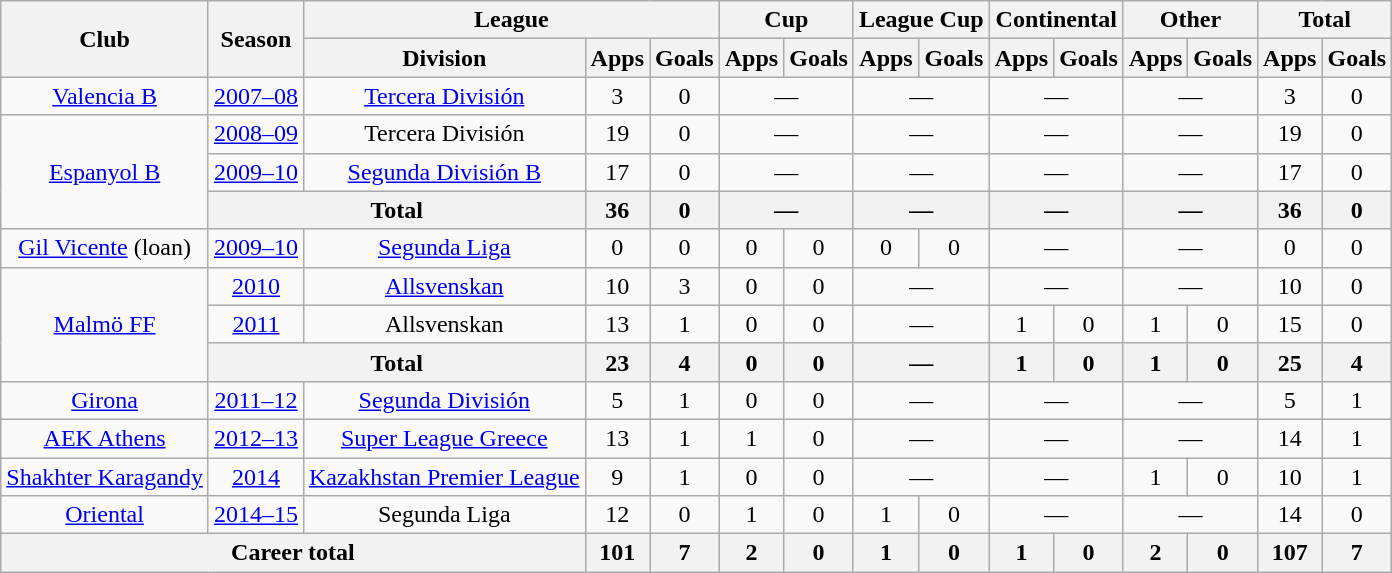<table class="wikitable" style="text-align: center;">
<tr>
<th rowspan="2">Club</th>
<th rowspan="2">Season</th>
<th colspan="3">League</th>
<th colspan="2">Cup</th>
<th colspan="2">League Cup</th>
<th colspan="2">Continental</th>
<th colspan="2">Other</th>
<th colspan="2">Total</th>
</tr>
<tr>
<th>Division</th>
<th>Apps</th>
<th>Goals</th>
<th>Apps</th>
<th>Goals</th>
<th>Apps</th>
<th>Goals</th>
<th>Apps</th>
<th>Goals</th>
<th>Apps</th>
<th>Goals</th>
<th>Apps</th>
<th>Goals</th>
</tr>
<tr>
<td rowspan="1"><a href='#'>Valencia B</a></td>
<td><a href='#'>2007–08</a></td>
<td><a href='#'>Tercera División</a></td>
<td>3</td>
<td>0</td>
<td colspan="2">—</td>
<td colspan="2">—</td>
<td colspan="2">—</td>
<td colspan="2">—</td>
<td>3</td>
<td>0</td>
</tr>
<tr>
<td rowspan="3"><a href='#'>Espanyol B</a></td>
<td><a href='#'>2008–09</a></td>
<td>Tercera División</td>
<td>19</td>
<td>0</td>
<td colspan="2">—</td>
<td colspan="2">—</td>
<td colspan="2">—</td>
<td colspan="2">—</td>
<td>19</td>
<td>0</td>
</tr>
<tr>
<td><a href='#'>2009–10</a></td>
<td><a href='#'>Segunda División B</a></td>
<td>17</td>
<td>0</td>
<td colspan="2">—</td>
<td colspan="2">—</td>
<td colspan="2">—</td>
<td colspan="2">—</td>
<td>17</td>
<td>0</td>
</tr>
<tr>
<th colspan="2">Total</th>
<th>36</th>
<th>0</th>
<th colspan="2">—</th>
<th colspan="2">—</th>
<th colspan="2">—</th>
<th colspan="2">—</th>
<th>36</th>
<th>0</th>
</tr>
<tr>
<td rowspan="1"><a href='#'>Gil Vicente</a> (loan)</td>
<td><a href='#'>2009–10</a></td>
<td><a href='#'>Segunda Liga</a></td>
<td>0</td>
<td>0</td>
<td>0</td>
<td>0</td>
<td>0</td>
<td>0</td>
<td colspan="2">—</td>
<td colspan="2">—</td>
<td>0</td>
<td>0</td>
</tr>
<tr>
<td rowspan="3"><a href='#'>Malmö FF</a></td>
<td><a href='#'>2010</a></td>
<td><a href='#'>Allsvenskan</a></td>
<td>10</td>
<td>3</td>
<td>0</td>
<td>0</td>
<td colspan="2">—</td>
<td colspan="2">—</td>
<td colspan="2">—</td>
<td>10</td>
<td>0</td>
</tr>
<tr>
<td><a href='#'>2011</a></td>
<td>Allsvenskan</td>
<td>13</td>
<td>1</td>
<td>0</td>
<td>0</td>
<td colspan="2">—</td>
<td>1</td>
<td>0</td>
<td>1</td>
<td>0</td>
<td>15</td>
<td>0</td>
</tr>
<tr>
<th colspan="2">Total</th>
<th>23</th>
<th>4</th>
<th>0</th>
<th>0</th>
<th colspan="2">—</th>
<th>1</th>
<th>0</th>
<th>1</th>
<th>0</th>
<th>25</th>
<th>4</th>
</tr>
<tr>
<td rowspan="1"><a href='#'>Girona</a></td>
<td><a href='#'>2011–12</a></td>
<td><a href='#'>Segunda División</a></td>
<td>5</td>
<td>1</td>
<td>0</td>
<td>0</td>
<td colspan="2">—</td>
<td colspan="2">—</td>
<td colspan="2">—</td>
<td>5</td>
<td>1</td>
</tr>
<tr>
<td rowspan="1"><a href='#'>AEK Athens</a></td>
<td><a href='#'>2012–13</a></td>
<td><a href='#'>Super League Greece</a></td>
<td>13</td>
<td>1</td>
<td>1</td>
<td>0</td>
<td colspan="2">—</td>
<td colspan="2">—</td>
<td colspan="2">—</td>
<td>14</td>
<td>1</td>
</tr>
<tr>
<td rowspan="1"><a href='#'>Shakhter Karagandy</a></td>
<td><a href='#'>2014</a></td>
<td><a href='#'>Kazakhstan Premier League</a></td>
<td>9</td>
<td>1</td>
<td>0</td>
<td>0</td>
<td colspan="2">—</td>
<td colspan="2">—</td>
<td>1</td>
<td>0</td>
<td>10</td>
<td>1</td>
</tr>
<tr>
<td rowspan="1"><a href='#'>Oriental</a></td>
<td><a href='#'>2014–15</a></td>
<td>Segunda Liga</td>
<td>12</td>
<td>0</td>
<td>1</td>
<td>0</td>
<td>1</td>
<td>0</td>
<td colspan="2">—</td>
<td colspan="2">—</td>
<td>14</td>
<td>0</td>
</tr>
<tr>
<th colspan="3">Career total</th>
<th>101</th>
<th>7</th>
<th>2</th>
<th>0</th>
<th>1</th>
<th>0</th>
<th>1</th>
<th>0</th>
<th>2</th>
<th>0</th>
<th>107</th>
<th>7</th>
</tr>
</table>
